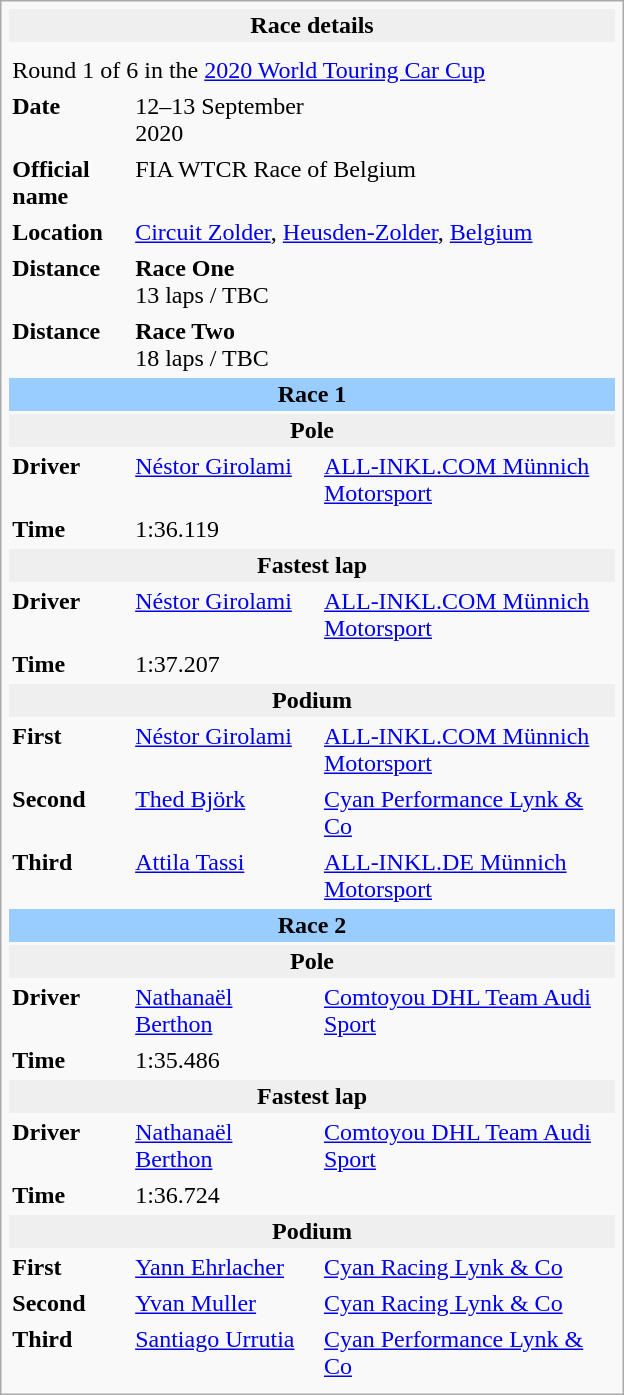<table class="infobox" align="right" cellpadding="2" style="float:right; width: 26em; ">
<tr>
<th colspan="3" bgcolor="#efefef">Race details</th>
</tr>
<tr>
<td colspan="3" style="text-align:center;"></td>
</tr>
<tr>
<td colspan=3>Round 1 of 6 in the <a href='#'>2020 World Touring Car Cup</a></td>
</tr>
<tr>
<td style="width: 20%;"><strong>Date</strong></td>
<td>12–13 September 2020</td>
</tr>
<tr>
<td><strong>Official name</strong></td>
<td colspan=2>FIA WTCR Race of Belgium</td>
</tr>
<tr>
<td><strong>Location</strong></td>
<td colspan=2><a href='#'>Circuit Zolder</a>, <a href='#'>Heusden-Zolder</a>, <a href='#'>Belgium</a></td>
</tr>
<tr>
<td><strong>Distance</strong></td>
<td colspan=2><strong>Race One</strong><br>13 laps  / TBC</td>
</tr>
<tr>
<td><strong>Distance</strong></td>
<td colspan=2><strong>Race Two</strong><br>18 laps / TBC</td>
</tr>
<tr>
<td colspan=3 style="text-align:center; background-color:#99ccff"><strong>Race 1</strong></td>
</tr>
<tr>
<th colspan=3 bgcolor="#efefef">Pole</th>
</tr>
<tr>
<td><strong>Driver</strong></td>
<td> <a href='#'>Néstor Girolami</a></td>
<td><a href='#'>ALL-INKL.COM Münnich Motorsport</a></td>
</tr>
<tr>
<td><strong>Time</strong></td>
<td>1:36.119</td>
</tr>
<tr>
<th colspan=3 bgcolor="#efefef">Fastest lap</th>
</tr>
<tr>
<td><strong>Driver</strong></td>
<td> <a href='#'>Néstor Girolami</a></td>
<td><a href='#'>ALL-INKL.COM Münnich Motorsport</a></td>
</tr>
<tr>
<td><strong>Time</strong></td>
<td colspan=2>1:37.207</td>
</tr>
<tr>
<th colspan=3 bgcolor="#efefef">Podium</th>
</tr>
<tr>
<td><strong>First</strong></td>
<td> <a href='#'>Néstor Girolami</a></td>
<td><a href='#'>ALL-INKL.COM Münnich Motorsport</a></td>
</tr>
<tr>
<td><strong>Second</strong></td>
<td> <a href='#'>Thed Björk</a></td>
<td><a href='#'>Cyan Performance Lynk & Co</a></td>
</tr>
<tr>
<td><strong>Third</strong></td>
<td> <a href='#'>Attila Tassi</a></td>
<td><a href='#'>ALL-INKL.DE Münnich Motorsport</a></td>
</tr>
<tr>
<td colspan=3 style="text-align:center; background-color:#99ccff"><strong>Race 2</strong></td>
</tr>
<tr>
<th colspan=3 bgcolor="#efefef">Pole</th>
</tr>
<tr>
<td><strong>Driver</strong></td>
<td> <a href='#'>Nathanaël Berthon</a></td>
<td><a href='#'>Comtoyou DHL Team Audi Sport</a></td>
</tr>
<tr>
<td><strong>Time</strong></td>
<td>1:35.486</td>
</tr>
<tr>
<th colspan=3 bgcolor="#efefef">Fastest lap</th>
</tr>
<tr>
<td><strong>Driver</strong></td>
<td> <a href='#'>Nathanaël Berthon</a></td>
<td><a href='#'>Comtoyou DHL Team Audi Sport</a></td>
</tr>
<tr>
<td><strong>Time</strong></td>
<td colspan=2>1:36.724</td>
</tr>
<tr>
<th colspan=3 bgcolor="#efefef">Podium</th>
</tr>
<tr>
<td><strong>First</strong></td>
<td> <a href='#'>Yann Ehrlacher</a></td>
<td><a href='#'>Cyan Racing Lynk & Co</a></td>
</tr>
<tr>
<td><strong>Second</strong></td>
<td> <a href='#'>Yvan Muller</a></td>
<td><a href='#'>Cyan Racing Lynk & Co</a></td>
</tr>
<tr>
<td><strong>Third</strong></td>
<td> <a href='#'>Santiago Urrutia</a></td>
<td><a href='#'>Cyan Performance Lynk & Co</a></td>
</tr>
<tr>
</tr>
</table>
